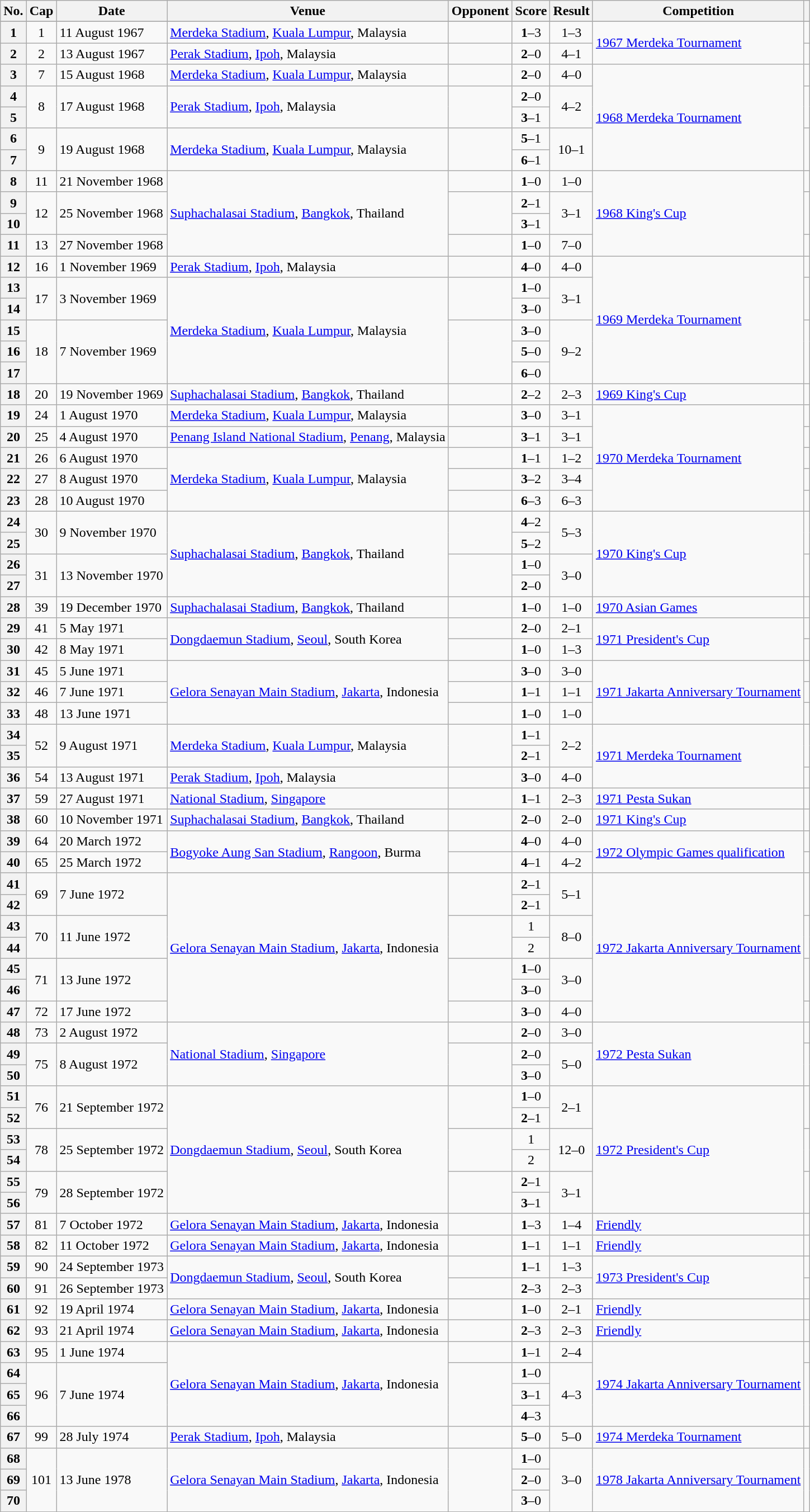<table class="wikitable plainrowheaders sortable">
<tr>
<th scope="col">No.</th>
<th scope="col">Cap</th>
<th scope="col">Date</th>
<th scope="col">Venue</th>
<th scope="col">Opponent</th>
<th scope="col">Score</th>
<th scope="col">Result</th>
<th scope="col">Competition</th>
<th scope="col"></th>
</tr>
<tr>
</tr>
<tr>
<th scope=row; align="center">1</th>
<td align="center">1</td>
<td>11 August 1967</td>
<td><a href='#'>Merdeka Stadium</a>, <a href='#'>Kuala Lumpur</a>, Malaysia</td>
<td></td>
<td align="center"><strong>1</strong>–3</td>
<td align="center">1–3</td>
<td rowspan="2"><a href='#'>1967 Merdeka Tournament</a></td>
<td></td>
</tr>
<tr>
<th scope=row; align="center">2</th>
<td align="center">2</td>
<td>13 August 1967</td>
<td><a href='#'>Perak Stadium</a>, <a href='#'>Ipoh</a>, Malaysia</td>
<td></td>
<td align="center"><strong>2</strong>–0</td>
<td align="center">4–1</td>
<td></td>
</tr>
<tr>
<th scope=row; align="center">3</th>
<td align="center">7</td>
<td>15 August 1968</td>
<td><a href='#'>Merdeka Stadium</a>, <a href='#'>Kuala Lumpur</a>, Malaysia</td>
<td></td>
<td align="center"><strong>2</strong>–0</td>
<td align="center">4–0</td>
<td rowspan="5"><a href='#'>1968 Merdeka Tournament</a></td>
<td></td>
</tr>
<tr>
<th scope=row; align="center">4</th>
<td rowspan="2"; align="center">8</td>
<td rowspan="2">17 August 1968</td>
<td rowspan="2"><a href='#'>Perak Stadium</a>, <a href='#'>Ipoh</a>, Malaysia</td>
<td rowspan="2"></td>
<td align="center"><strong>2</strong>–0</td>
<td rowspan="2"  align="center">4–2</td>
<td rowspan="2"></td>
</tr>
<tr>
<th scope=row; align="center">5</th>
<td align="center"><strong>3</strong>–1</td>
</tr>
<tr>
<th scope=row; align="center">6</th>
<td rowspan="2"; align="center">9</td>
<td rowspan="2">19 August 1968</td>
<td rowspan="2"><a href='#'>Merdeka Stadium</a>, <a href='#'>Kuala Lumpur</a>, Malaysia</td>
<td rowspan="2"></td>
<td align="center"><strong>5</strong>–1</td>
<td rowspan="2" align="center">10–1</td>
<td rowspan="2"></td>
</tr>
<tr>
<th scope=row; align="center">7</th>
<td align="center"><strong>6</strong>–1</td>
</tr>
<tr>
<th scope=row; align="center">8</th>
<td align="center">11</td>
<td>21 November 1968</td>
<td rowspan="4"><a href='#'>Suphachalasai Stadium</a>, <a href='#'>Bangkok</a>, Thailand</td>
<td></td>
<td align="center"><strong>1</strong>–0</td>
<td align="center">1–0</td>
<td rowspan="4"><a href='#'>1968 King's Cup</a></td>
<td></td>
</tr>
<tr>
<th scope=row; align="center">9</th>
<td rowspan="2"; align="center">12</td>
<td rowspan="2">25 November 1968</td>
<td rowspan="2"></td>
<td align="center"><strong>2</strong>–1</td>
<td rowspan="2" align="center">3–1</td>
<td rowspan="2"></td>
</tr>
<tr>
<th scope=row; align="center">10</th>
<td align="center"><strong>3</strong>–1</td>
</tr>
<tr>
<th scope=row; align="center">11</th>
<td align="center">13</td>
<td>27 November 1968</td>
<td></td>
<td align="center"><strong>1</strong>–0</td>
<td align="center">7–0</td>
<td></td>
</tr>
<tr>
<th scope=row; align="center">12</th>
<td align="center">16</td>
<td>1 November 1969</td>
<td><a href='#'>Perak Stadium</a>, <a href='#'>Ipoh</a>, Malaysia</td>
<td></td>
<td align="center"><strong>4</strong>–0</td>
<td align="center">4–0</td>
<td rowspan="6"><a href='#'>1969 Merdeka Tournament</a></td>
<td></td>
</tr>
<tr>
<th scope=row; align="center">13</th>
<td rowspan="2"; align="center">17</td>
<td rowspan="2">3 November 1969</td>
<td rowspan="5"><a href='#'>Merdeka Stadium</a>, <a href='#'>Kuala Lumpur</a>, Malaysia</td>
<td rowspan="2"></td>
<td align="center"><strong>1</strong>–0</td>
<td rowspan="2" align="center">3–1</td>
<td rowspan="2"></td>
</tr>
<tr>
<th scope=row; align="center">14</th>
<td align="center"><strong>3</strong>–0</td>
</tr>
<tr>
<th scope=row; align="center">15</th>
<td rowspan="3"; align="center">18</td>
<td rowspan="3">7 November 1969</td>
<td rowspan="3"></td>
<td align="center"><strong>3</strong>–0</td>
<td rowspan="3" align="center">9–2</td>
<td rowspan="3"></td>
</tr>
<tr>
<th scope=row; align="center">16</th>
<td align="center"><strong>5</strong>–0</td>
</tr>
<tr>
<th scope=row; align="center">17</th>
<td align="center"><strong>6</strong>–0</td>
</tr>
<tr>
<th scope=row; align="center">18</th>
<td align="center">20</td>
<td>19 November 1969</td>
<td><a href='#'>Suphachalasai Stadium</a>, <a href='#'>Bangkok</a>, Thailand</td>
<td></td>
<td align="center"><strong>2</strong>–2</td>
<td align="center">2–3</td>
<td><a href='#'>1969 King's Cup</a></td>
<td></td>
</tr>
<tr>
<th scope=row; align="center">19</th>
<td align="center">24</td>
<td>1 August 1970</td>
<td><a href='#'>Merdeka Stadium</a>, <a href='#'>Kuala Lumpur</a>, Malaysia</td>
<td></td>
<td align="center"><strong>3</strong>–0</td>
<td align="center">3–1</td>
<td rowspan="5"><a href='#'>1970 Merdeka Tournament</a></td>
<td></td>
</tr>
<tr>
<th scope=row; align="center">20</th>
<td align="center">25</td>
<td>4 August 1970</td>
<td><a href='#'>Penang Island National Stadium</a>, <a href='#'>Penang</a>, Malaysia</td>
<td></td>
<td align="center"><strong>3</strong>–1</td>
<td align="center">3–1</td>
<td></td>
</tr>
<tr>
<th scope=row; align="center">21</th>
<td align="center">26</td>
<td>6 August 1970</td>
<td rowspan="3"><a href='#'>Merdeka Stadium</a>, <a href='#'>Kuala Lumpur</a>, Malaysia</td>
<td></td>
<td align="center"><strong>1</strong>–1</td>
<td align="center">1–2</td>
<td></td>
</tr>
<tr>
<th scope=row; align="center">22</th>
<td align="center">27</td>
<td>8 August 1970</td>
<td></td>
<td align="center"><strong>3</strong>–2</td>
<td align="center">3–4</td>
<td></td>
</tr>
<tr>
<th scope=row; align="center">23</th>
<td align="center">28</td>
<td>10 August 1970</td>
<td></td>
<td align="center"><strong>6</strong>–3</td>
<td align="center">6–3</td>
<td></td>
</tr>
<tr>
<th scope=row; align="center">24</th>
<td rowspan="2"; align="center">30</td>
<td rowspan="2">9 November 1970</td>
<td rowspan="4"><a href='#'>Suphachalasai Stadium</a>, <a href='#'>Bangkok</a>, Thailand</td>
<td rowspan="2"></td>
<td align="center"><strong>4</strong>–2</td>
<td rowspan="2" align="center">5–3</td>
<td rowspan="4"><a href='#'>1970 King's Cup</a></td>
<td rowspan="2"></td>
</tr>
<tr>
<th scope=row; align="center">25</th>
<td align="center"><strong>5</strong>–2</td>
</tr>
<tr>
<th scope=row; align="center">26</th>
<td rowspan="2"; align="center">31</td>
<td rowspan="2">13 November 1970</td>
<td rowspan="2"></td>
<td align="center"><strong>1</strong>–0</td>
<td rowspan="2" align="center">3–0</td>
<td rowspan="2"></td>
</tr>
<tr>
<th scope=row; align="center">27</th>
<td align="center"><strong>2</strong>–0</td>
</tr>
<tr>
<th scope=row; align="center">28</th>
<td align="center">39</td>
<td>19 December 1970</td>
<td><a href='#'>Suphachalasai Stadium</a>, <a href='#'>Bangkok</a>, Thailand</td>
<td></td>
<td align="center"><strong>1</strong>–0</td>
<td align="center">1–0</td>
<td><a href='#'>1970 Asian Games</a></td>
<td></td>
</tr>
<tr>
<th scope=row; align="center">29</th>
<td align="center">41</td>
<td>5 May 1971</td>
<td rowspan="2"><a href='#'>Dongdaemun Stadium</a>, <a href='#'>Seoul</a>, South Korea</td>
<td></td>
<td align="center"><strong>2</strong>–0</td>
<td align="center">2–1</td>
<td rowspan="2"><a href='#'>1971 President's Cup</a></td>
<td></td>
</tr>
<tr>
<th scope=row; align="center">30</th>
<td align="center">42</td>
<td>8 May 1971</td>
<td></td>
<td align="center"><strong>1</strong>–0</td>
<td align="center">1–3</td>
<td></td>
</tr>
<tr>
<th scope=row; align="center">31</th>
<td align="center">45</td>
<td>5 June 1971</td>
<td rowspan="3"><a href='#'>Gelora Senayan Main Stadium</a>, <a href='#'>Jakarta</a>, Indonesia</td>
<td></td>
<td align="center"><strong>3</strong>–0</td>
<td align="center">3–0</td>
<td rowspan="3"><a href='#'>1971 Jakarta Anniversary Tournament</a></td>
<td></td>
</tr>
<tr>
<th scope=row; align="center">32</th>
<td align="center">46</td>
<td>7 June 1971</td>
<td></td>
<td align="center"><strong>1</strong>–1</td>
<td align="center">1–1</td>
<td></td>
</tr>
<tr>
<th scope=row; align="center">33</th>
<td align="center">48</td>
<td>13 June 1971</td>
<td></td>
<td align="center"><strong>1</strong>–0</td>
<td align="center">1–0</td>
<td></td>
</tr>
<tr>
<th scope=row; align="center">34</th>
<td rowspan="2"; align="center">52</td>
<td rowspan="2">9 August 1971</td>
<td rowspan="2"><a href='#'>Merdeka Stadium</a>, <a href='#'>Kuala Lumpur</a>, Malaysia</td>
<td rowspan="2"></td>
<td align="center"><strong>1</strong>–1</td>
<td rowspan="2" align="center">2–2</td>
<td rowspan="3"><a href='#'>1971 Merdeka Tournament</a></td>
<td rowspan="2"></td>
</tr>
<tr>
<th scope=row; align="center">35</th>
<td align="center"><strong>2</strong>–1</td>
</tr>
<tr>
<th scope=row; align="center">36</th>
<td align="center">54</td>
<td>13 August 1971</td>
<td><a href='#'>Perak Stadium</a>, <a href='#'>Ipoh</a>, Malaysia</td>
<td></td>
<td align="center"><strong>3</strong>–0</td>
<td align="center">4–0</td>
<td></td>
</tr>
<tr>
<th scope=row; align="center">37</th>
<td align="center">59</td>
<td>27 August 1971</td>
<td><a href='#'>National Stadium</a>, <a href='#'>Singapore</a></td>
<td></td>
<td align="center"><strong>1</strong>–1</td>
<td align="center">2–3</td>
<td><a href='#'>1971 Pesta Sukan</a></td>
<td></td>
</tr>
<tr>
<th scope=row; align="center">38</th>
<td align="center">60</td>
<td>10 November 1971</td>
<td><a href='#'>Suphachalasai Stadium</a>, <a href='#'>Bangkok</a>, Thailand</td>
<td></td>
<td align="center"><strong>2</strong>–0</td>
<td align="center">2–0</td>
<td><a href='#'>1971 King's Cup</a></td>
<td></td>
</tr>
<tr>
<th scope=row; align="center">39</th>
<td align="center">64</td>
<td>20 March 1972</td>
<td rowspan="2"><a href='#'>Bogyoke Aung San Stadium</a>, <a href='#'>Rangoon</a>, Burma</td>
<td></td>
<td align="center"><strong>4</strong>–0</td>
<td align="center">4–0</td>
<td rowspan="2"><a href='#'>1972 Olympic Games qualification</a></td>
<td></td>
</tr>
<tr>
<th scope=row; align="center">40</th>
<td align="center">65</td>
<td>25 March 1972</td>
<td></td>
<td align="center"><strong>4</strong>–1</td>
<td align="center">4–2</td>
<td></td>
</tr>
<tr>
<th scope=row; align="center">41</th>
<td rowspan="2"; align="center">69</td>
<td rowspan="2">7 June 1972</td>
<td rowspan="7"><a href='#'>Gelora Senayan Main Stadium</a>, <a href='#'>Jakarta</a>, Indonesia</td>
<td rowspan="2"></td>
<td align="center"><strong>2</strong>–1</td>
<td rowspan="2" align="center">5–1</td>
<td rowspan="7"><a href='#'>1972 Jakarta Anniversary Tournament</a></td>
<td rowspan="2"></td>
</tr>
<tr>
<th scope=row; align="center">42</th>
<td align="center"><strong>2</strong>–1</td>
</tr>
<tr>
<th scope=row; align="center">43</th>
<td rowspan="2"; align="center">70</td>
<td rowspan="2">11 June 1972</td>
<td rowspan="2"></td>
<td align="center">1</td>
<td rowspan="2" align="center">8–0</td>
<td rowspan="2"></td>
</tr>
<tr>
<th scope=row; align="center">44</th>
<td align="center">2</td>
</tr>
<tr>
<th scope=row; align="center">45</th>
<td rowspan="2"; align="center">71</td>
<td rowspan="2">13 June 1972</td>
<td rowspan="2"></td>
<td align="center"><strong>1</strong>–0</td>
<td rowspan="2" align="center">3–0</td>
<td rowspan="2"></td>
</tr>
<tr>
<th scope=row; align="center">46</th>
<td align="center"><strong>3</strong>–0</td>
</tr>
<tr>
<th scope=row; align="center">47</th>
<td align="center">72</td>
<td>17 June 1972</td>
<td></td>
<td align="center"><strong>3</strong>–0</td>
<td align="center">4–0</td>
<td></td>
</tr>
<tr>
<th scope=row; align="center">48</th>
<td align="center">73</td>
<td>2 August 1972</td>
<td rowspan="3"><a href='#'>National Stadium</a>, <a href='#'>Singapore</a></td>
<td></td>
<td align="center"><strong>2</strong>–0</td>
<td align="center">3–0</td>
<td rowspan="3"><a href='#'>1972 Pesta Sukan</a></td>
<td></td>
</tr>
<tr>
<th scope=row; align="center">49</th>
<td rowspan="2"; align="center">75</td>
<td rowspan="2">8 August 1972</td>
<td rowspan="2"></td>
<td align="center"><strong>2</strong>–0</td>
<td rowspan="2" align="center">5–0</td>
<td rowspan="2"></td>
</tr>
<tr>
<th scope=row; align="center">50</th>
<td align="center"><strong>3</strong>–0</td>
</tr>
<tr>
<th scope=row; align="center">51</th>
<td rowspan="2"; align="center">76</td>
<td rowspan="2">21 September 1972</td>
<td rowspan="6"><a href='#'>Dongdaemun Stadium</a>, <a href='#'>Seoul</a>, South Korea</td>
<td rowspan="2"></td>
<td align="center"><strong>1</strong>–0</td>
<td rowspan="2" align="center">2–1</td>
<td rowspan="6"><a href='#'>1972 President's Cup</a></td>
<td rowspan="2"></td>
</tr>
<tr>
<th scope=row; align="center">52</th>
<td align="center"><strong>2</strong>–1</td>
</tr>
<tr>
<th scope=row; align="center">53</th>
<td rowspan="2"; align="center">78</td>
<td rowspan="2">25 September 1972</td>
<td rowspan="2"></td>
<td align="center">1</td>
<td rowspan="2" align="center">12–0</td>
<td rowspan="2"></td>
</tr>
<tr>
<th scope=row; align="center">54</th>
<td align="center">2</td>
</tr>
<tr>
<th scope=row; align="center">55</th>
<td rowspan="2"; align="center">79</td>
<td rowspan="2">28 September 1972</td>
<td rowspan="2"></td>
<td align="center"><strong>2</strong>–1</td>
<td rowspan="2" align="center">3–1</td>
<td rowspan="2"></td>
</tr>
<tr>
<th scope=row; align="center">56</th>
<td align="center"><strong>3</strong>–1</td>
</tr>
<tr>
<th scope=row; align="center">57</th>
<td align="center">81</td>
<td>7 October 1972</td>
<td><a href='#'>Gelora Senayan Main Stadium</a>, <a href='#'>Jakarta</a>, Indonesia</td>
<td></td>
<td align="center"><strong>1</strong>–3</td>
<td align="center">1–4</td>
<td><a href='#'>Friendly</a></td>
<td></td>
</tr>
<tr>
<th scope=row; align="center">58</th>
<td align="center">82</td>
<td>11 October 1972</td>
<td><a href='#'>Gelora Senayan Main Stadium</a>, <a href='#'>Jakarta</a>, Indonesia</td>
<td></td>
<td align="center"><strong>1</strong>–1</td>
<td align="center">1–1</td>
<td><a href='#'>Friendly</a></td>
<td></td>
</tr>
<tr>
<th scope=row; align="center">59</th>
<td align="center">90</td>
<td>24 September 1973</td>
<td rowspan="2"><a href='#'>Dongdaemun Stadium</a>, <a href='#'>Seoul</a>, South Korea</td>
<td></td>
<td align="center"><strong>1</strong>–1</td>
<td align="center">1–3</td>
<td rowspan="2"><a href='#'>1973 President's Cup</a></td>
<td></td>
</tr>
<tr>
<th scope=row; align="center">60</th>
<td align="center">91</td>
<td>26 September 1973</td>
<td></td>
<td align="center"><strong>2</strong>–3</td>
<td align="center">2–3</td>
<td></td>
</tr>
<tr>
<th scope=row; align="center">61</th>
<td align="center">92</td>
<td>19 April 1974</td>
<td><a href='#'>Gelora Senayan Main Stadium</a>, <a href='#'>Jakarta</a>, Indonesia</td>
<td></td>
<td align="center"><strong>1</strong>–0</td>
<td align="center">2–1</td>
<td><a href='#'>Friendly</a></td>
<td></td>
</tr>
<tr>
<th scope=row; align="center">62</th>
<td align="center">93</td>
<td>21 April 1974</td>
<td><a href='#'>Gelora Senayan Main Stadium</a>, <a href='#'>Jakarta</a>, Indonesia</td>
<td></td>
<td align="center"><strong>2</strong>–3</td>
<td align="center">2–3</td>
<td><a href='#'>Friendly</a></td>
<td></td>
</tr>
<tr>
<th scope=row; align="center">63</th>
<td align="center">95</td>
<td>1 June 1974</td>
<td rowspan="4"><a href='#'>Gelora Senayan Main Stadium</a>, <a href='#'>Jakarta</a>, Indonesia</td>
<td></td>
<td align="center"><strong>1</strong>–1</td>
<td align="center">2–4</td>
<td rowspan="4"><a href='#'>1974 Jakarta Anniversary Tournament</a></td>
<td></td>
</tr>
<tr>
<th scope=row; align="center">64</th>
<td rowspan="3"; align="center">96</td>
<td rowspan="3">7 June 1974</td>
<td rowspan="3"></td>
<td align="center"><strong>1</strong>–0</td>
<td rowspan="3" align="center">4–3</td>
<td rowspan="3"></td>
</tr>
<tr>
<th scope=row; align="center">65</th>
<td align="center"><strong>3</strong>–1</td>
</tr>
<tr>
<th scope=row; align="center">66</th>
<td align="center"><strong>4</strong>–3</td>
</tr>
<tr>
<th scope=row; align="center">67</th>
<td align="center">99</td>
<td>28 July 1974</td>
<td><a href='#'>Perak Stadium</a>, <a href='#'>Ipoh</a>, Malaysia</td>
<td></td>
<td align="center"><strong>5</strong>–0</td>
<td align="center">5–0</td>
<td><a href='#'>1974 Merdeka Tournament</a></td>
<td></td>
</tr>
<tr>
<th scope=row; align="center">68</th>
<td rowspan="3"; align="center">101</td>
<td rowspan="3">13 June 1978</td>
<td rowspan="3"><a href='#'>Gelora Senayan Main Stadium</a>, <a href='#'>Jakarta</a>, Indonesia</td>
<td rowspan="3"></td>
<td align="center"><strong>1</strong>–0</td>
<td rowspan="3"  align="center">3–0</td>
<td rowspan="3"><a href='#'>1978 Jakarta Anniversary Tournament</a></td>
<td rowspan="3"></td>
</tr>
<tr>
<th scope=row; align="center">69</th>
<td align="center"><strong>2</strong>–0</td>
</tr>
<tr>
<th scope=row; align="center">70</th>
<td align="center"><strong>3</strong>–0</td>
</tr>
<tr>
</tr>
</table>
